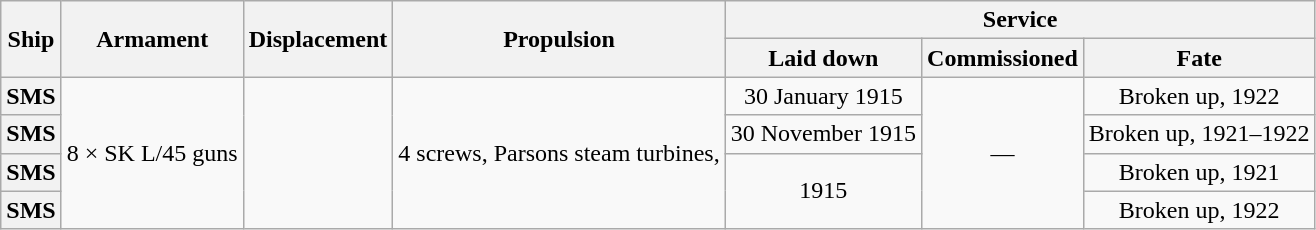<table class="wikitable plainrowheaders" style="text-align: center">
<tr valign="center">
<th scope="col" rowspan="2">Ship</th>
<th scope="col" rowspan="2">Armament</th>
<th scope="col" rowspan="2">Displacement</th>
<th scope="col" rowspan="2">Propulsion</th>
<th scope="col" colspan="3">Service</th>
</tr>
<tr valign="center">
<th scope="col">Laid down</th>
<th scope="col">Commissioned</th>
<th scope="col">Fate</th>
</tr>
<tr valign="center">
<th scope="row">SMS </th>
<td rowspan="4">8 ×  SK L/45 guns</td>
<td rowspan="4"></td>
<td rowspan="4">4 screws, Parsons steam turbines, </td>
<td>30 January 1915</td>
<td rowspan="4">—</td>
<td>Broken up, 1922</td>
</tr>
<tr valign="center">
<th scope="row">SMS </th>
<td>30 November 1915</td>
<td>Broken up, 1921–1922</td>
</tr>
<tr valign="center">
<th scope="row">SMS </th>
<td rowspan="2">1915</td>
<td>Broken up, 1921</td>
</tr>
<tr valign="center">
<th scope="row">SMS </th>
<td>Broken up, 1922</td>
</tr>
</table>
